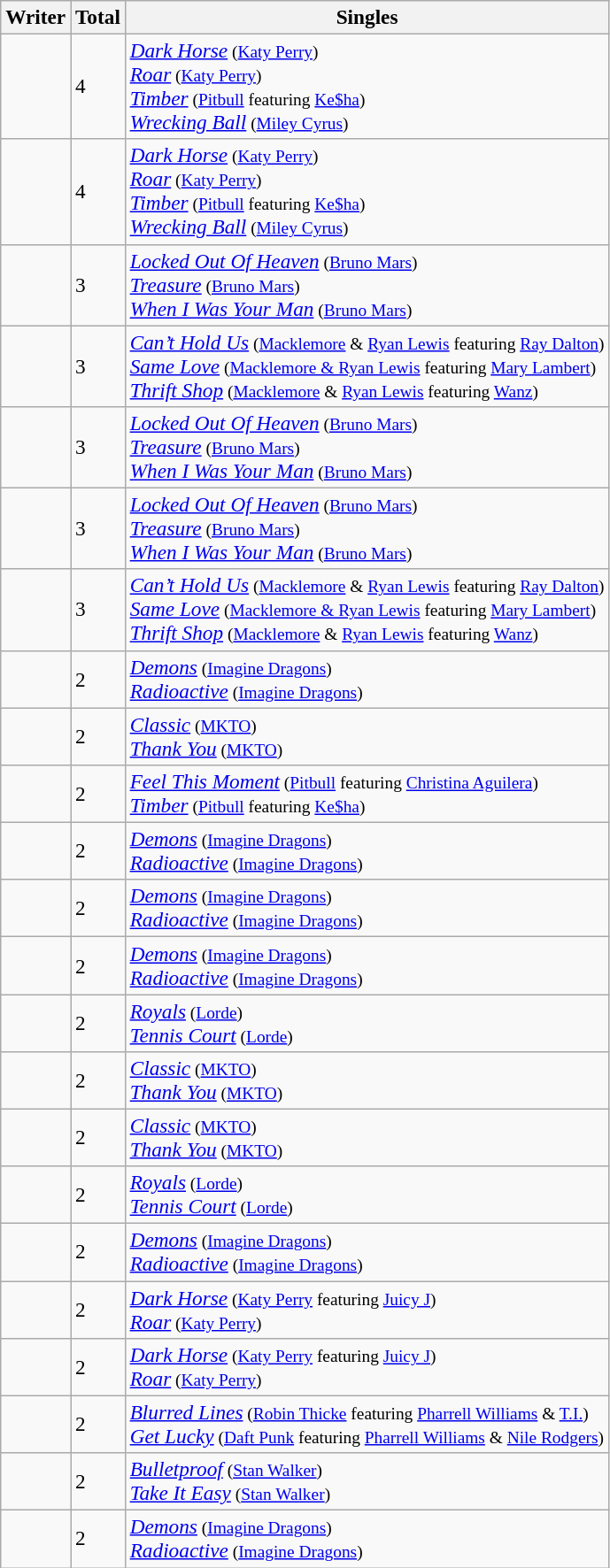<table class="wikitable sortable" style="font-size:97%;">
<tr>
<th>Writer</th>
<th>Total</th>
<th>Singles</th>
</tr>
<tr>
<td></td>
<td>4</td>
<td><em><a href='#'>Dark Horse</a></em><small> (<a href='#'>Katy Perry</a>)</small><br><em><a href='#'>Roar</a></em><small> (<a href='#'>Katy Perry</a>)</small><br><em><a href='#'>Timber</a></em><small> (<a href='#'>Pitbull</a> featuring <a href='#'>Ke$ha</a>)</small><br><em><a href='#'>Wrecking Ball</a></em><small> (<a href='#'>Miley Cyrus</a>)</small><br></td>
</tr>
<tr>
<td></td>
<td>4</td>
<td><em><a href='#'>Dark Horse</a></em><small> (<a href='#'>Katy Perry</a>)</small><br><em><a href='#'>Roar</a></em><small> (<a href='#'>Katy Perry</a>)</small><br><em><a href='#'>Timber</a></em><small> (<a href='#'>Pitbull</a> featuring <a href='#'>Ke$ha</a>)</small><br><em><a href='#'>Wrecking Ball</a></em><small> (<a href='#'>Miley Cyrus</a>)</small><br></td>
</tr>
<tr>
<td></td>
<td>3</td>
<td><em><a href='#'>Locked Out Of Heaven</a></em><small> (<a href='#'>Bruno Mars</a>)</small><br><em><a href='#'>Treasure</a></em><small> (<a href='#'>Bruno Mars</a>)</small><br><em><a href='#'>When I Was Your Man</a></em><small> (<a href='#'>Bruno Mars</a>)</small><br></td>
</tr>
<tr>
<td></td>
<td>3</td>
<td><em><a href='#'>Can’t Hold Us</a></em><small> (<a href='#'>Macklemore</a> & <a href='#'>Ryan Lewis</a> featuring <a href='#'>Ray Dalton</a>)</small><br><em><a href='#'>Same Love</a></em><small> (<a href='#'>Macklemore & Ryan Lewis</a> featuring <a href='#'>Mary Lambert</a>)</small><br><em><a href='#'>Thrift Shop</a></em><small> (<a href='#'>Macklemore</a> & <a href='#'>Ryan Lewis</a> featuring <a href='#'>Wanz</a>)</small><br></td>
</tr>
<tr>
<td></td>
<td>3</td>
<td><em><a href='#'>Locked Out Of Heaven</a></em><small> (<a href='#'>Bruno Mars</a>)</small><br><em><a href='#'>Treasure</a></em><small> (<a href='#'>Bruno Mars</a>)</small><br><em><a href='#'>When I Was Your Man</a></em><small> (<a href='#'>Bruno Mars</a>)</small><br></td>
</tr>
<tr>
<td></td>
<td>3</td>
<td><em><a href='#'>Locked Out Of Heaven</a></em><small> (<a href='#'>Bruno Mars</a>)</small><br><em><a href='#'>Treasure</a></em><small> (<a href='#'>Bruno Mars</a>)</small><br><em><a href='#'>When I Was Your Man</a></em><small> (<a href='#'>Bruno Mars</a>)</small><br></td>
</tr>
<tr>
<td></td>
<td>3</td>
<td><em><a href='#'>Can’t Hold Us</a></em><small> (<a href='#'>Macklemore</a> & <a href='#'>Ryan Lewis</a> featuring <a href='#'>Ray Dalton</a>)</small><br><em><a href='#'>Same Love</a></em><small> (<a href='#'>Macklemore & Ryan Lewis</a> featuring <a href='#'>Mary Lambert</a>)</small><br><em><a href='#'>Thrift Shop</a></em><small> (<a href='#'>Macklemore</a> & <a href='#'>Ryan Lewis</a> featuring <a href='#'>Wanz</a>)</small><br></td>
</tr>
<tr>
<td></td>
<td>2</td>
<td><em><a href='#'>Demons</a></em><small> (<a href='#'>Imagine Dragons</a>)</small><br><em><a href='#'>Radioactive</a></em><small> (<a href='#'>Imagine Dragons</a>)</small><br></td>
</tr>
<tr>
<td></td>
<td>2</td>
<td><em><a href='#'>Classic</a></em><small> (<a href='#'>MKTO</a>)</small><br><em><a href='#'>Thank You</a></em><small> (<a href='#'>MKTO</a>)</small><br></td>
</tr>
<tr>
<td></td>
<td>2</td>
<td><em><a href='#'>Feel This Moment</a></em><small> (<a href='#'>Pitbull</a> featuring <a href='#'>Christina Aguilera</a>)</small><br><em><a href='#'>Timber</a></em><small> (<a href='#'>Pitbull</a> featuring <a href='#'>Ke$ha</a>)</small></td>
</tr>
<tr>
<td></td>
<td>2</td>
<td><em><a href='#'>Demons</a></em><small> (<a href='#'>Imagine Dragons</a>)</small><br><em><a href='#'>Radioactive</a></em><small> (<a href='#'>Imagine Dragons</a>)</small><br></td>
</tr>
<tr>
<td></td>
<td>2</td>
<td><em><a href='#'>Demons</a></em><small> (<a href='#'>Imagine Dragons</a>)</small><br><em><a href='#'>Radioactive</a></em><small> (<a href='#'>Imagine Dragons</a>)</small><br></td>
</tr>
<tr>
<td></td>
<td>2</td>
<td><em><a href='#'>Demons</a></em><small> (<a href='#'>Imagine Dragons</a>)</small><br><em><a href='#'>Radioactive</a></em><small> (<a href='#'>Imagine Dragons</a>)</small><br></td>
</tr>
<tr>
<td></td>
<td>2</td>
<td><em><a href='#'>Royals</a></em><small> (<a href='#'>Lorde</a>)</small><br><em><a href='#'>Tennis Court</a></em><small> (<a href='#'>Lorde</a>)</small></td>
</tr>
<tr>
<td></td>
<td>2</td>
<td><em><a href='#'>Classic</a></em><small> (<a href='#'>MKTO</a>)</small><br><em><a href='#'>Thank You</a></em><small> (<a href='#'>MKTO</a>)</small><br></td>
</tr>
<tr>
<td></td>
<td>2</td>
<td><em><a href='#'>Classic</a></em><small> (<a href='#'>MKTO</a>)</small><br><em><a href='#'>Thank You</a></em><small> (<a href='#'>MKTO</a>)</small><br></td>
</tr>
<tr>
<td></td>
<td>2</td>
<td><em><a href='#'>Royals</a></em><small> (<a href='#'>Lorde</a>)</small><br><em><a href='#'>Tennis Court</a></em><small> (<a href='#'>Lorde</a>)</small></td>
</tr>
<tr>
<td></td>
<td>2</td>
<td><em><a href='#'>Demons</a></em><small> (<a href='#'>Imagine Dragons</a>)</small><br><em><a href='#'>Radioactive</a></em><small> (<a href='#'>Imagine Dragons</a>)</small><br></td>
</tr>
<tr>
<td></td>
<td>2</td>
<td><em><a href='#'>Dark Horse</a></em><small> (<a href='#'>Katy Perry</a> featuring <a href='#'>Juicy J</a>)</small><br><em><a href='#'>Roar</a></em><small> (<a href='#'>Katy Perry</a>)</small></td>
</tr>
<tr>
<td></td>
<td>2</td>
<td><em><a href='#'>Dark Horse</a></em><small> (<a href='#'>Katy Perry</a> featuring <a href='#'>Juicy J</a>)</small><br><em><a href='#'>Roar</a></em><small> (<a href='#'>Katy Perry</a>)</small></td>
</tr>
<tr>
<td></td>
<td>2</td>
<td><em><a href='#'>Blurred Lines</a></em><small> (<a href='#'>Robin Thicke</a> featuring <a href='#'>Pharrell Williams</a> & <a href='#'>T.I.</a>)</small><br><em><a href='#'>Get Lucky</a></em><small> (<a href='#'>Daft Punk</a> featuring <a href='#'>Pharrell Williams</a> & <a href='#'>Nile Rodgers</a>)</small><br></td>
</tr>
<tr>
<td></td>
<td>2</td>
<td><em><a href='#'>Bulletproof</a></em><small> (<a href='#'>Stan Walker</a>)</small><br><em><a href='#'>Take It Easy</a></em><small> (<a href='#'>Stan Walker</a>)</small></td>
</tr>
<tr>
<td></td>
<td>2</td>
<td><em><a href='#'>Demons</a></em><small> (<a href='#'>Imagine Dragons</a>)</small><br><em><a href='#'>Radioactive</a></em><small> (<a href='#'>Imagine Dragons</a>)</small><br></td>
</tr>
</table>
